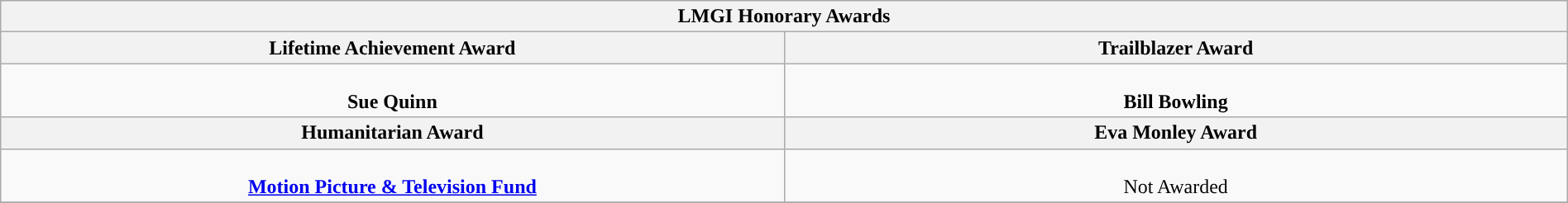<table class=wikitable width="100%">
<tr>
<th colspan="2">LMGI Honorary Awards</th>
</tr>
<tr>
<th width="50%">Lifetime Achievement Award</th>
<th width="50%">Trailblazer Award</th>
</tr>
<tr>
<td valign="top" style="text-align:center;"><br><strong>Sue Quinn</strong></td>
<td valign="top" style="text-align:center;"><br><strong>Bill Bowling</strong></td>
</tr>
<tr>
<th>Humanitarian Award</th>
<th>Eva Monley Award</th>
</tr>
<tr>
<td valign="top" style="text-align:center;”"><br><strong><a href='#'>Motion Picture & Television Fund</a></strong></td>
<td valign="top" style="text-align:center;”"><br>Not Awarded</td>
</tr>
<tr>
</tr>
</table>
